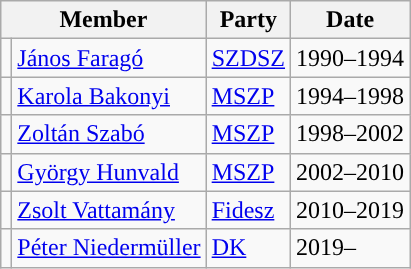<table class=wikitable>
<tr>
<th colspan=2>Member</th>
<th>Party</th>
<th>Date</th>
</tr>
<tr>
<td style="background-color:"></td>
<td><a href='#'>János Faragó</a></td>
<td><a href='#'>SZDSZ</a></td>
<td>1990–1994</td>
</tr>
<tr>
<td style="background-color:"></td>
<td><a href='#'>Karola Bakonyi</a></td>
<td><a href='#'>MSZP</a></td>
<td>1994–1998</td>
</tr>
<tr>
<td style="background-color:"></td>
<td><a href='#'>Zoltán Szabó</a></td>
<td><a href='#'>MSZP</a></td>
<td>1998–2002</td>
</tr>
<tr>
<td style="background-color:"></td>
<td><a href='#'>György Hunvald</a></td>
<td><a href='#'>MSZP</a></td>
<td>2002–2010</td>
</tr>
<tr>
<td style="background-color:"></td>
<td><a href='#'>Zsolt Vattamány</a></td>
<td><a href='#'>Fidesz</a></td>
<td>2010–2019</td>
</tr>
<tr>
<td style="background-color:"></td>
<td><a href='#'>Péter Niedermüller</a></td>
<td><a href='#'>DK</a></td>
<td>2019–</td>
</tr>
</table>
